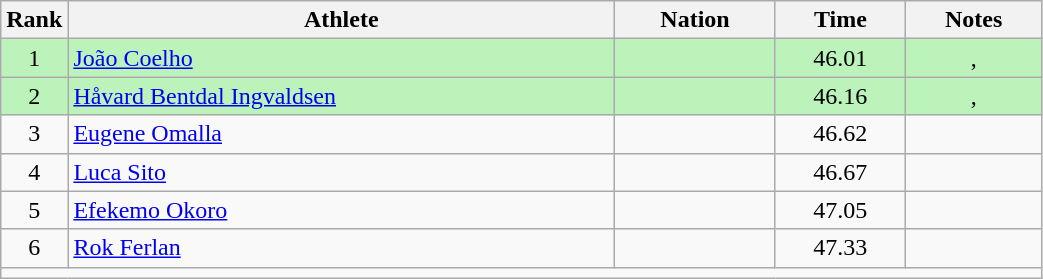<table class="wikitable sortable" style="text-align:center;width: 55%;">
<tr>
<th scope="col" style="width: 10px;">Rank</th>
<th scope="col">Athlete</th>
<th scope="col">Nation</th>
<th scope="col">Time</th>
<th scope="col">Notes</th>
</tr>
<tr bgcolor=bbf3bb>
<td>1</td>
<td align=left><a href='#'>João Coelho</a></td>
<td align=left></td>
<td>46.01</td>
<td>, </td>
</tr>
<tr bgcolor=bbf3bb>
<td>2</td>
<td align=left><a href='#'>Håvard Bentdal Ingvaldsen</a></td>
<td align=left></td>
<td>46.16</td>
<td>, </td>
</tr>
<tr>
<td>3</td>
<td align=left><a href='#'>Eugene Omalla</a></td>
<td align=left></td>
<td>46.62</td>
<td></td>
</tr>
<tr>
<td>4</td>
<td align=left><a href='#'>Luca Sito</a></td>
<td align=left></td>
<td>46.67</td>
<td></td>
</tr>
<tr>
<td>5</td>
<td align=left><a href='#'>Efekemo Okoro</a></td>
<td align=left></td>
<td>47.05</td>
<td></td>
</tr>
<tr>
<td>6</td>
<td align=left><a href='#'>Rok Ferlan</a></td>
<td align=left></td>
<td>47.33</td>
<td></td>
</tr>
<tr class="sortbottom">
<td colspan="5"></td>
</tr>
</table>
